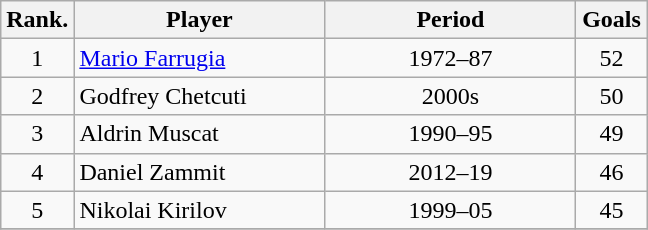<table class="wikitable sortable" style="text-align:center">
<tr>
<th style="width:40px;">Rank.</th>
<th style="width:160px;">Player</th>
<th style="width:160px;">Period</th>
<th style="width:40px;">Goals</th>
</tr>
<tr>
<td>1</td>
<td style="text-align:left;"> <a href='#'>Mario Farrugia</a></td>
<td>1972–87</td>
<td>52</td>
</tr>
<tr>
<td>2</td>
<td style="text-align:left;"> Godfrey Chetcuti</td>
<td>2000s</td>
<td>50</td>
</tr>
<tr>
<td>3</td>
<td style="text-align:left;"> Aldrin Muscat</td>
<td>1990–95</td>
<td>49</td>
</tr>
<tr>
<td>4</td>
<td style="text-align:left;"> Daniel Zammit</td>
<td>2012–19</td>
<td>46</td>
</tr>
<tr>
<td>5</td>
<td style="text-align:left;"> Nikolai Kirilov</td>
<td>1999–05</td>
<td>45</td>
</tr>
<tr>
</tr>
</table>
